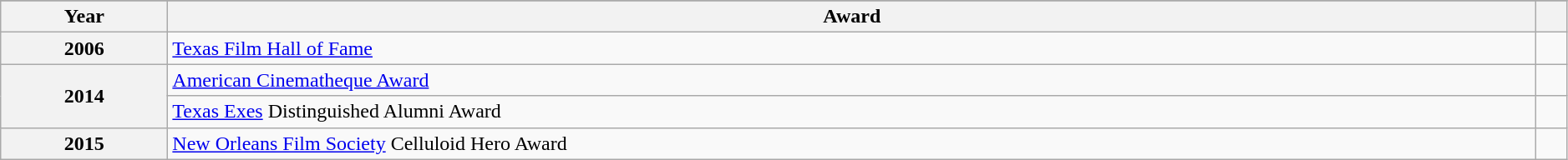<table class= "wikitable plainrowheaders" style="width:99%;">
<tr style="background:#ccc; text-align:center;">
</tr>
<tr>
<th scope="col">Year</th>
<th scope="col">Award</th>
<th scope="col"></th>
</tr>
<tr>
<th scope="row" style="text-align:center;">2006</th>
<td><a href='#'>Texas Film Hall of Fame</a></td>
<td style="text-align:center;"></td>
</tr>
<tr>
<th scope="row" rowspan="2" style="text-align:center;">2014</th>
<td><a href='#'>American Cinematheque Award</a></td>
<td style="text-align:center;"></td>
</tr>
<tr>
<td><a href='#'>Texas Exes</a> Distinguished Alumni Award</td>
<td style="text-align:center;"></td>
</tr>
<tr>
<th scope="row" style="text-align:center;">2015</th>
<td><a href='#'>New Orleans Film Society</a> Celluloid Hero Award</td>
<td style="text-align:center;"></td>
</tr>
</table>
